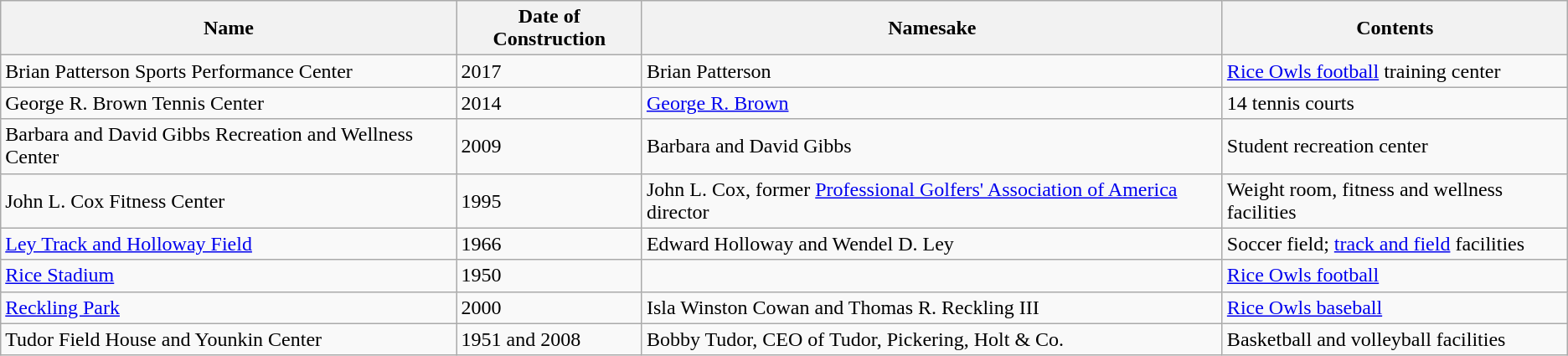<table class="wikitable">
<tr>
<th>Name</th>
<th>Date of Construction</th>
<th>Namesake</th>
<th>Contents</th>
</tr>
<tr>
<td>Brian Patterson Sports Performance Center</td>
<td>2017</td>
<td>Brian Patterson</td>
<td><a href='#'>Rice Owls football</a> training center</td>
</tr>
<tr>
<td>George R. Brown Tennis Center</td>
<td>2014</td>
<td><a href='#'>George R. Brown</a></td>
<td>14 tennis courts</td>
</tr>
<tr>
<td>Barbara and David Gibbs Recreation and Wellness Center</td>
<td>2009</td>
<td>Barbara and David Gibbs</td>
<td>Student recreation center</td>
</tr>
<tr>
<td>John L. Cox Fitness Center</td>
<td>1995</td>
<td>John L. Cox, former <a href='#'>Professional Golfers' Association of America</a> director</td>
<td>Weight room, fitness and wellness facilities</td>
</tr>
<tr>
<td><a href='#'>Ley Track and Holloway Field</a></td>
<td>1966</td>
<td>Edward Holloway and Wendel D. Ley</td>
<td>Soccer field; <a href='#'>track and field</a> facilities</td>
</tr>
<tr>
<td><a href='#'>Rice Stadium</a></td>
<td>1950</td>
<td></td>
<td><a href='#'>Rice Owls football</a></td>
</tr>
<tr>
<td><a href='#'>Reckling Park</a></td>
<td>2000</td>
<td>Isla Winston Cowan and Thomas R. Reckling III</td>
<td><a href='#'>Rice Owls baseball</a></td>
</tr>
<tr>
<td>Tudor Field House and Younkin Center</td>
<td>1951 and 2008</td>
<td>Bobby Tudor, CEO of Tudor, Pickering, Holt & Co.</td>
<td>Basketball and volleyball facilities</td>
</tr>
</table>
